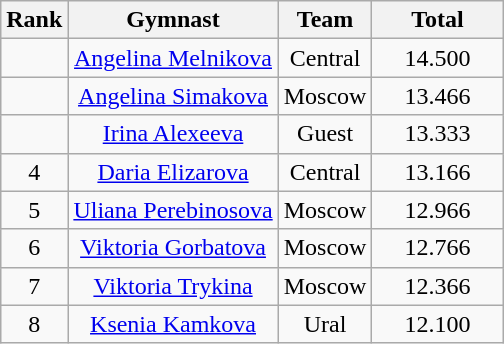<table class="wikitable" style="text-align:center">
<tr>
<th>Rank</th>
<th>Gymnast</th>
<th>Team</th>
<th style="width:5em">Total</th>
</tr>
<tr>
<td></td>
<td><a href='#'>Angelina Melnikova</a></td>
<td>Central</td>
<td>14.500</td>
</tr>
<tr>
<td></td>
<td><a href='#'>Angelina Simakova</a></td>
<td>Moscow</td>
<td>13.466</td>
</tr>
<tr>
<td></td>
<td><a href='#'>Irina Alexeeva</a></td>
<td>Guest</td>
<td>13.333</td>
</tr>
<tr>
<td>4</td>
<td><a href='#'>Daria Elizarova</a></td>
<td>Central</td>
<td>13.166</td>
</tr>
<tr>
<td>5</td>
<td><a href='#'>Uliana Perebinosova</a></td>
<td>Moscow</td>
<td>12.966</td>
</tr>
<tr>
<td>6</td>
<td><a href='#'>Viktoria Gorbatova</a></td>
<td>Moscow</td>
<td>12.766</td>
</tr>
<tr>
<td>7</td>
<td><a href='#'>Viktoria Trykina</a></td>
<td>Moscow</td>
<td>12.366</td>
</tr>
<tr>
<td>8</td>
<td><a href='#'>Ksenia Kamkova</a></td>
<td>Ural</td>
<td>12.100</td>
</tr>
</table>
